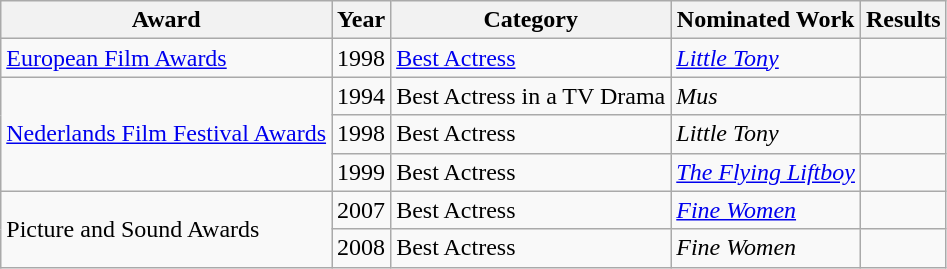<table class="wikitable sortable">
<tr>
<th>Award</th>
<th>Year</th>
<th>Category</th>
<th>Nominated Work</th>
<th>Results</th>
</tr>
<tr>
<td><a href='#'>European Film Awards</a></td>
<td>1998</td>
<td><a href='#'>Best Actress</a></td>
<td><em><a href='#'>Little Tony</a></em></td>
<td></td>
</tr>
<tr>
<td rowspan="3"><a href='#'>Nederlands Film Festival Awards</a></td>
<td>1994</td>
<td>Best Actress in a TV Drama</td>
<td><em>Mus</em></td>
<td></td>
</tr>
<tr>
<td>1998</td>
<td>Best Actress</td>
<td><em>Little Tony</em></td>
<td></td>
</tr>
<tr>
<td>1999</td>
<td>Best Actress</td>
<td><em><a href='#'>The Flying Liftboy</a></em></td>
<td></td>
</tr>
<tr>
<td rowspan="2">Picture and Sound Awards</td>
<td>2007</td>
<td>Best Actress</td>
<td><em><a href='#'>Fine Women</a></em></td>
<td></td>
</tr>
<tr>
<td>2008</td>
<td>Best Actress</td>
<td><em>Fine Women</em></td>
<td></td>
</tr>
</table>
